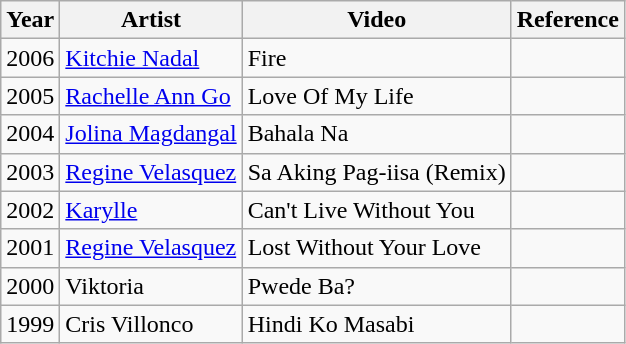<table class="wikitable">
<tr>
<th>Year</th>
<th>Artist</th>
<th>Video</th>
<th>Reference</th>
</tr>
<tr>
<td>2006</td>
<td><a href='#'>Kitchie Nadal</a></td>
<td>Fire</td>
<td></td>
</tr>
<tr>
<td>2005</td>
<td><a href='#'>Rachelle Ann Go</a></td>
<td>Love Of My Life</td>
<td></td>
</tr>
<tr>
<td>2004</td>
<td><a href='#'>Jolina Magdangal</a></td>
<td>Bahala Na</td>
<td></td>
</tr>
<tr>
<td>2003</td>
<td><a href='#'>Regine Velasquez</a></td>
<td>Sa Aking Pag-iisa (Remix)</td>
<td></td>
</tr>
<tr>
<td>2002</td>
<td><a href='#'>Karylle</a></td>
<td>Can't Live Without You</td>
<td></td>
</tr>
<tr>
<td>2001</td>
<td><a href='#'>Regine Velasquez</a></td>
<td>Lost Without Your Love</td>
<td></td>
</tr>
<tr>
<td>2000</td>
<td>Viktoria</td>
<td>Pwede Ba?</td>
<td></td>
</tr>
<tr>
<td>1999</td>
<td>Cris Villonco</td>
<td>Hindi Ko Masabi</td>
<td></td>
</tr>
</table>
